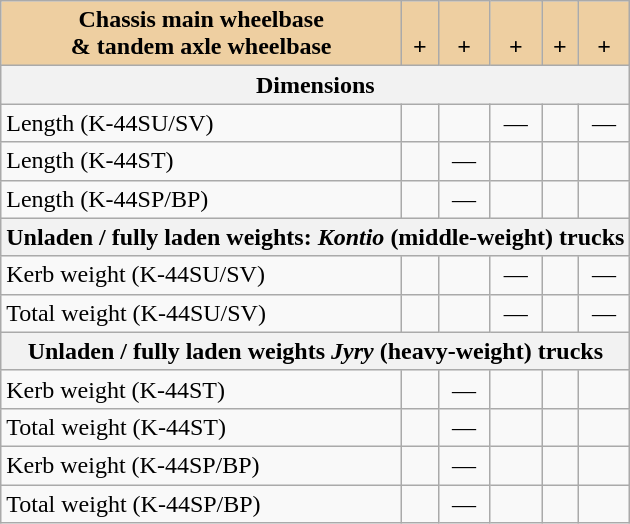<table class="wikitable">
<tr>
<th align="center" style="background:#EECFA1">Chassis main wheelbase <br>& tandem axle wheelbase</th>
<th style="background:#EECFA1"> <br>+ </th>
<th style="background:#EECFA1"> <br>+ </th>
<th style="background:#EECFA1"> <br>+ </th>
<th style="background:#EECFA1"> <br>+ </th>
<th style="background:#EECFA1"> <br>+ </th>
</tr>
<tr>
<th colspan="6">Dimensions</th>
</tr>
<tr>
<td align="left">Length (K-44SU/SV)</td>
<td align="center"></td>
<td align="center"></td>
<td align="center">—</td>
<td align="center"></td>
<td align="center">—</td>
</tr>
<tr>
<td align="left">Length (K-44ST)</td>
<td align="center"></td>
<td align="center">—</td>
<td align="center"></td>
<td align="center"></td>
<td align="center"></td>
</tr>
<tr>
<td align="left">Length (K-44SP/BP)</td>
<td align="center"></td>
<td align="center">—</td>
<td align="center"></td>
<td align="center"></td>
<td align="center"></td>
</tr>
<tr>
<th colspan="6">Unladen / fully laden weights: <em>Kontio</em> (middle-weight) trucks</th>
</tr>
<tr>
<td align="left">Kerb weight (K-44SU/SV)</td>
<td align="center"></td>
<td align="center"></td>
<td align="center">—</td>
<td align="center"></td>
<td align="center">—</td>
</tr>
<tr>
<td align="left">Total weight (K-44SU/SV)</td>
<td align="center"></td>
<td align="center"></td>
<td align="center">—</td>
<td align="center"></td>
<td align="center">—</td>
</tr>
<tr>
<th colspan="6">Unladen / fully laden weights <em>Jyry</em> (heavy-weight) trucks</th>
</tr>
<tr>
<td align="left">Kerb weight (K-44ST)</td>
<td align="center"></td>
<td align="center">—</td>
<td align="center"></td>
<td align="center"></td>
<td align="center"></td>
</tr>
<tr>
<td align="left">Total weight (K-44ST)</td>
<td align="center"></td>
<td align="center">—</td>
<td align="center"></td>
<td align="center"></td>
<td align="center"></td>
</tr>
<tr>
<td align="left">Kerb weight (K-44SP/BP)</td>
<td align="center"></td>
<td align="center">—</td>
<td align="center"></td>
<td align="center"></td>
<td align="center"></td>
</tr>
<tr>
<td align="left">Total weight (K-44SP/BP)</td>
<td align="center"></td>
<td align="center">—</td>
<td align="center"></td>
<td align="center"></td>
<td align="center"></td>
</tr>
</table>
